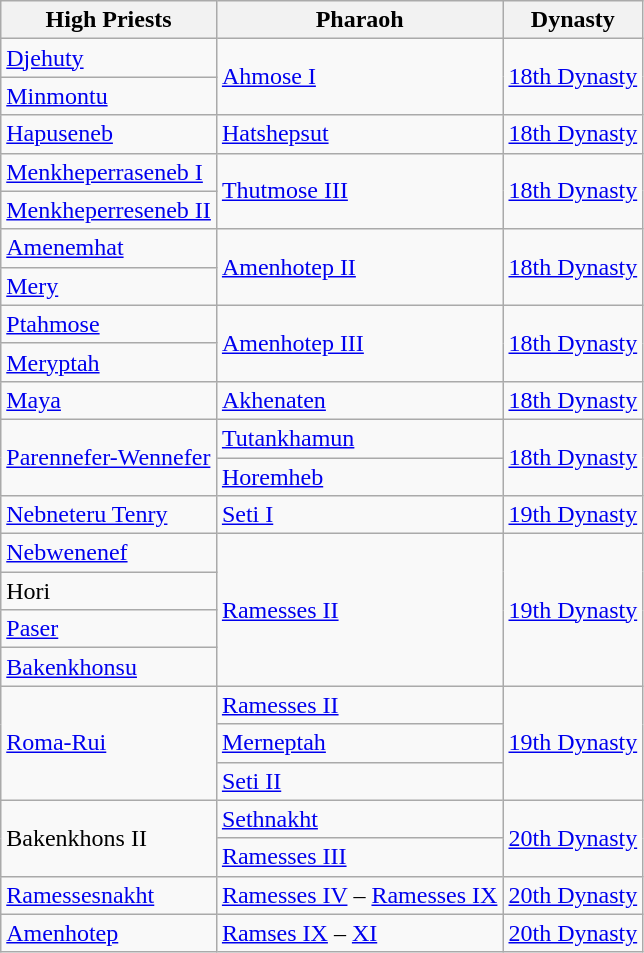<table class="wikitable" align="center">
<tr>
<th>High Priests</th>
<th>Pharaoh</th>
<th>Dynasty</th>
</tr>
<tr>
<td><a href='#'>Djehuty</a></td>
<td rowspan=2><a href='#'>Ahmose I</a></td>
<td rowspan=2><a href='#'>18th Dynasty</a></td>
</tr>
<tr>
<td><a href='#'>Minmontu</a></td>
</tr>
<tr>
<td><a href='#'>Hapuseneb</a></td>
<td><a href='#'>Hatshepsut</a></td>
<td><a href='#'>18th Dynasty</a></td>
</tr>
<tr>
<td><a href='#'>Menkheperraseneb I</a></td>
<td rowspan=2><a href='#'>Thutmose III</a></td>
<td rowspan=2><a href='#'>18th Dynasty</a></td>
</tr>
<tr>
<td><a href='#'>Menkheperreseneb II</a></td>
</tr>
<tr>
<td><a href='#'>Amenemhat</a></td>
<td rowspan=2><a href='#'>Amenhotep II</a></td>
<td rowspan=2><a href='#'>18th Dynasty</a></td>
</tr>
<tr>
<td><a href='#'>Mery</a></td>
</tr>
<tr>
<td><a href='#'>Ptahmose</a></td>
<td rowspan=2><a href='#'>Amenhotep III</a></td>
<td rowspan=2><a href='#'>18th Dynasty</a></td>
</tr>
<tr>
<td><a href='#'>Meryptah</a></td>
</tr>
<tr>
<td><a href='#'>Maya</a></td>
<td><a href='#'>Akhenaten</a></td>
<td><a href='#'>18th Dynasty</a></td>
</tr>
<tr>
<td rowspan=2><a href='#'>Parennefer-Wennefer</a></td>
<td><a href='#'>Tutankhamun</a></td>
<td rowspan=2><a href='#'>18th Dynasty</a></td>
</tr>
<tr>
<td><a href='#'>Horemheb</a></td>
</tr>
<tr>
<td><a href='#'>Nebneteru Tenry</a></td>
<td><a href='#'>Seti I</a></td>
<td><a href='#'>19th Dynasty</a></td>
</tr>
<tr>
<td><a href='#'>Nebwenenef</a></td>
<td rowspan=4><a href='#'>Ramesses II</a></td>
<td rowspan=4><a href='#'>19th Dynasty</a></td>
</tr>
<tr>
<td>Hori</td>
</tr>
<tr>
<td><a href='#'>Paser</a></td>
</tr>
<tr>
<td><a href='#'>Bakenkhonsu</a></td>
</tr>
<tr>
<td rowspan=3><a href='#'>Roma-Rui</a></td>
<td><a href='#'>Ramesses II</a></td>
<td rowspan=3><a href='#'>19th Dynasty</a></td>
</tr>
<tr>
<td><a href='#'>Merneptah</a></td>
</tr>
<tr>
<td><a href='#'>Seti II</a></td>
</tr>
<tr>
<td rowspan=2>Bakenkhons II</td>
<td><a href='#'>Sethnakht</a></td>
<td rowspan=2><a href='#'>20th Dynasty</a></td>
</tr>
<tr>
<td><a href='#'>Ramesses III</a></td>
</tr>
<tr>
<td><a href='#'>Ramessesnakht</a></td>
<td><a href='#'>Ramesses IV</a> – <a href='#'>Ramesses IX</a></td>
<td><a href='#'>20th Dynasty</a></td>
</tr>
<tr>
<td><a href='#'>Amenhotep</a></td>
<td><a href='#'>Ramses IX</a> – <a href='#'>XI</a></td>
<td><a href='#'>20th Dynasty</a></td>
</tr>
</table>
